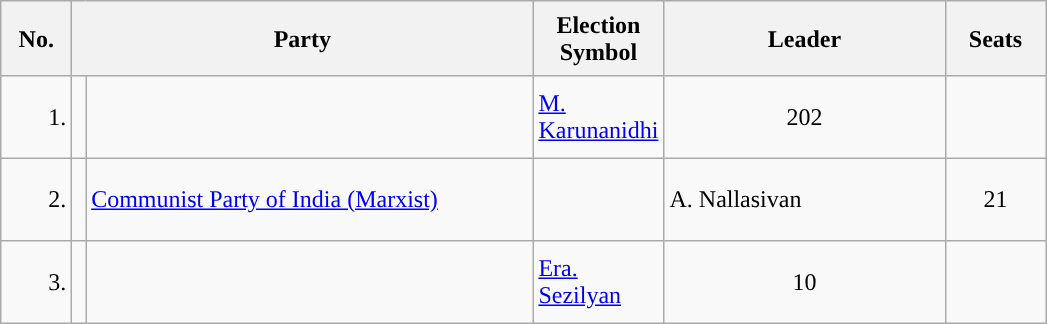<table class="wikitable">
<tr style="height: 50px;">
<th scope="col" style="width:40px;">No.<br></th>
<th scope="col" style="width:300px;"colspan="2">Party</th>
<th scope="col" style="width:80px;">Election Symbol</th>
<th scope="col" style="width:180px;">Leader</th>
<th scope="col" style="width:60px;">Seats</th>
</tr>
<tr style="height: 55px;">
<td style="text-align:right;">1.</td>
<td></td>
<td style="text-align:center;"></td>
<td><a href='#'>M. Karunanidhi</a></td>
<td style="text-align:center;">202</td>
</tr>
<tr style="height: 55px;">
<td style="text-align:right;">2.</td>
<td></td>
<td><a href='#'>Communist Party of India  (Marxist)</a></td>
<td style="text-align:center;"></td>
<td>A. Nallasivan</td>
<td style="text-align:center;">21</td>
</tr>
<tr style="height: 55px;">
<td style="text-align:right;">3.</td>
<td></td>
<td style="text-align:center;"></td>
<td><a href='#'>Era. Sezilyan</a></td>
<td style="text-align:center;">10</td>
</tr>
</table>
